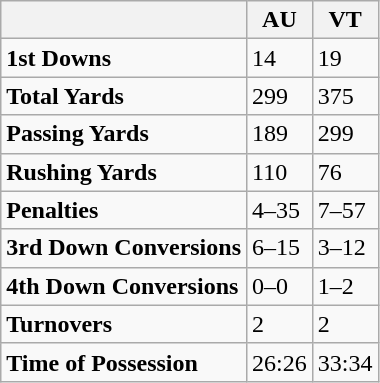<table class="wikitable">
<tr>
<th></th>
<th>AU</th>
<th>VT</th>
</tr>
<tr>
<td><strong>1st Downs</strong></td>
<td>14</td>
<td>19</td>
</tr>
<tr>
<td><strong>Total Yards</strong></td>
<td>299</td>
<td>375</td>
</tr>
<tr>
<td><strong>Passing Yards</strong></td>
<td>189</td>
<td>299</td>
</tr>
<tr>
<td><strong>Rushing Yards</strong></td>
<td>110</td>
<td>76</td>
</tr>
<tr>
<td><strong>Penalties</strong></td>
<td>4–35</td>
<td>7–57</td>
</tr>
<tr>
<td><strong>3rd Down Conversions</strong></td>
<td>6–15</td>
<td>3–12</td>
</tr>
<tr>
<td><strong>4th Down Conversions</strong></td>
<td>0–0</td>
<td>1–2</td>
</tr>
<tr>
<td><strong>Turnovers</strong></td>
<td>2</td>
<td>2</td>
</tr>
<tr>
<td><strong>Time of Possession</strong></td>
<td>26:26</td>
<td>33:34</td>
</tr>
</table>
